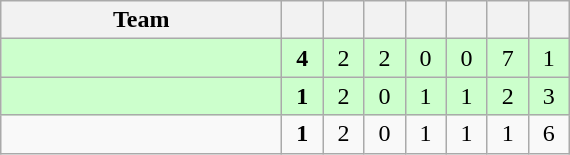<table class="wikitable" style="text-align: center;">
<tr>
<th width=180>Team</th>
<th width=20></th>
<th width=20></th>
<th width=20></th>
<th width=20></th>
<th width=20></th>
<th width=20></th>
<th width=20></th>
</tr>
<tr bgcolor=ccffcc>
<td align=left></td>
<td><strong>4</strong></td>
<td>2</td>
<td>2</td>
<td>0</td>
<td>0</td>
<td>7</td>
<td>1</td>
</tr>
<tr bgcolor=ccffcc>
<td align=left></td>
<td><strong>1</strong></td>
<td>2</td>
<td>0</td>
<td>1</td>
<td>1</td>
<td>2</td>
<td>3</td>
</tr>
<tr>
<td align=left></td>
<td><strong>1</strong></td>
<td>2</td>
<td>0</td>
<td>1</td>
<td>1</td>
<td>1</td>
<td>6</td>
</tr>
</table>
